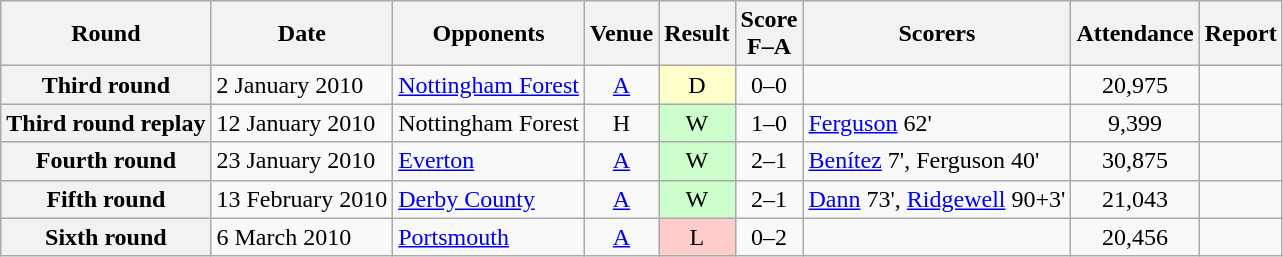<table class="wikitable plainrowheaders" style="text-align:center">
<tr>
<th scope="col">Round</th>
<th scope="col">Date</th>
<th scope="col">Opponents</th>
<th scope="col">Venue</th>
<th scope="col">Result</th>
<th scope="col">Score<br>F–A</th>
<th scope="col">Scorers</th>
<th scope="col">Attendance</th>
<th scope="col">Report</th>
</tr>
<tr>
<th scope="row">Third round</th>
<td align="left">2 January 2010</td>
<td align="left"><a href='#'>Nottingham Forest</a></td>
<td><a href='#'>A</a></td>
<td style="background:#ffc">D</td>
<td>0–0</td>
<td></td>
<td>20,975</td>
<td></td>
</tr>
<tr>
<th scope="row">Third round replay</th>
<td align="left">12 January 2010</td>
<td align="left">Nottingham Forest</td>
<td>H</td>
<td style="background:#cfc">W</td>
<td>1–0</td>
<td align="left"><a href='#'>Ferguson</a> 62'</td>
<td>9,399</td>
<td></td>
</tr>
<tr>
<th scope="row">Fourth round</th>
<td align="left">23 January 2010</td>
<td align="left"><a href='#'>Everton</a></td>
<td><a href='#'>A</a></td>
<td style="background:#cfc">W</td>
<td>2–1</td>
<td align="left"><a href='#'>Benítez</a> 7', Ferguson 40'</td>
<td>30,875</td>
<td></td>
</tr>
<tr>
<th scope="row">Fifth round</th>
<td align="left">13 February 2010</td>
<td align="left"><a href='#'>Derby County</a></td>
<td><a href='#'>A</a></td>
<td style="background:#cfc">W</td>
<td>2–1</td>
<td align="left"><a href='#'>Dann</a> 73', <a href='#'>Ridgewell</a> 90+3'</td>
<td>21,043</td>
<td></td>
</tr>
<tr>
<th scope="row">Sixth round</th>
<td align="left">6 March 2010</td>
<td align="left"><a href='#'>Portsmouth</a></td>
<td><a href='#'>A</a></td>
<td style="background:#fcc">L</td>
<td>0–2</td>
<td></td>
<td>20,456</td>
<td></td>
</tr>
</table>
